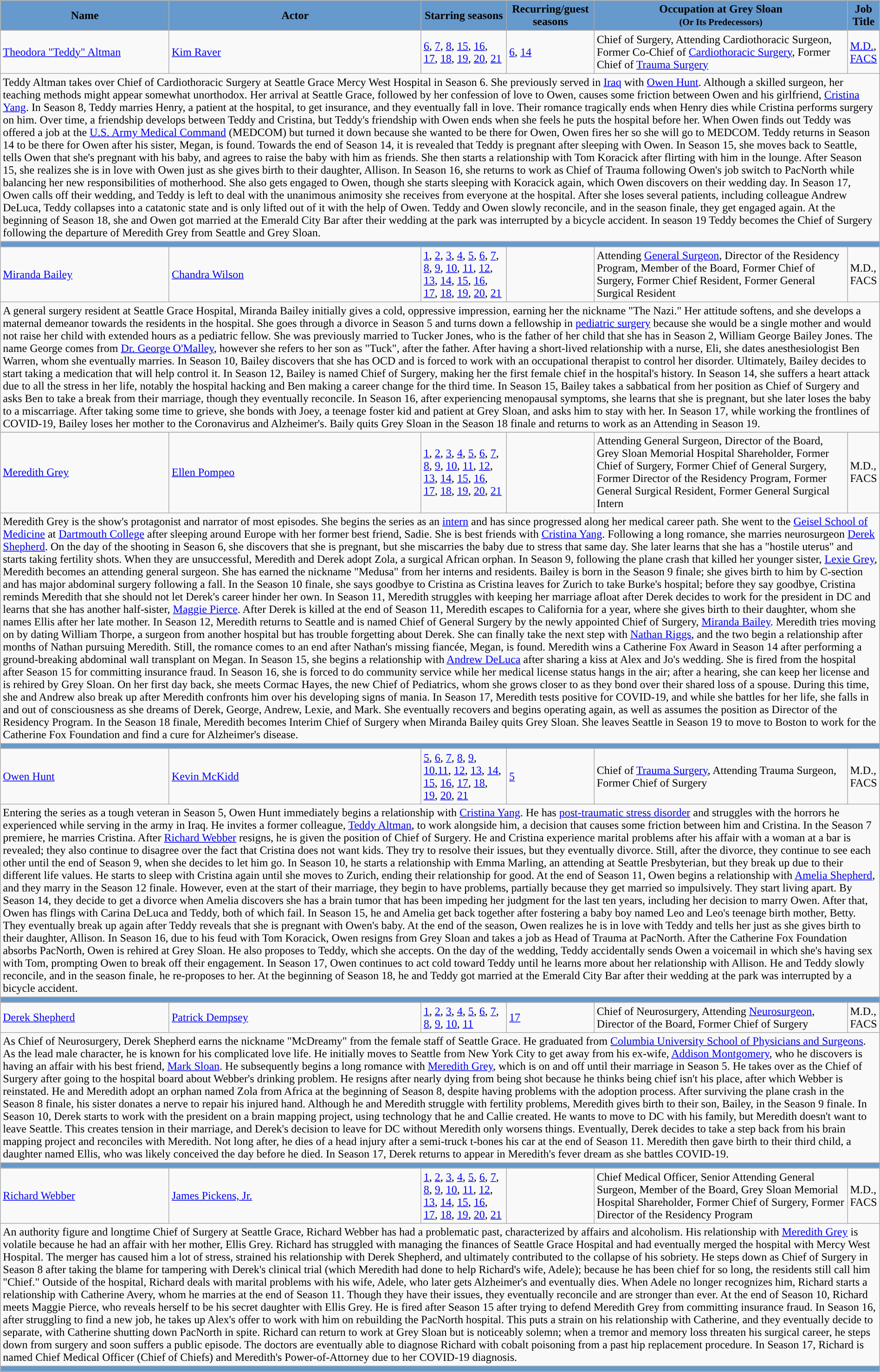<table class="wikitable" style="width:100%; margin-right:auto;">
<tr>
<th style="background-color:#6699CC; width:20%">Name</th>
<th style="background-color:#6699CC; width:30%">Actor</th>
<th style="background-color:#6699CC; width:10%">Starring seasons</th>
<th style="background-color:#6699CC; width:10%">Recurring/guest seasons</th>
<th style="background-color:#6699CC; width:30%">Occupation at Grey Sloan<br><small>(Or Its Predecessors)</small></th>
<th style="background-color:#6699CC; width:30%">Job Title</th>
</tr>
<tr>
<td><a href='#'>Theodora "Teddy" Altman</a></td>
<td><a href='#'>Kim Raver</a></td>
<td><a href='#'>6</a>, <a href='#'>7</a>, <a href='#'>8</a>, <a href='#'>15</a>, <a href='#'>16</a>, <a href='#'>17</a>, <a href='#'>18</a>, <a href='#'>19</a>, <a href='#'>20</a>, <a href='#'>21</a></td>
<td><a href='#'>6</a>, <a href='#'>14</a></td>
<td>Chief of Surgery, Attending Cardiothoracic Surgeon, Former Co-Chief of <a href='#'>Cardiothoracic Surgery</a>, Former Chief of <a href='#'>Trauma Surgery</a></td>
<td><a href='#'>M.D.</a>, <a href='#'>FACS</a></td>
</tr>
<tr>
<td colspan="7">Teddy Altman takes over Chief of Cardiothoracic Surgery at Seattle Grace Mercy West Hospital in Season 6. She previously served in <a href='#'>Iraq</a> with <a href='#'>Owen Hunt</a>. Although a skilled surgeon, her teaching methods might appear somewhat unorthodox. Her arrival at Seattle Grace, followed by her confession of love to Owen, causes some friction between Owen and his girlfriend, <a href='#'>Cristina Yang</a>. In Season 8, Teddy marries Henry, a patient at the hospital, to get insurance, and they eventually fall in love. Their romance tragically ends when Henry dies while Cristina performs surgery on him. Over time, a friendship develops between Teddy and Cristina, but Teddy's friendship with Owen ends when she feels he puts the hospital before her. When Owen finds out Teddy was offered a job at the <a href='#'>U.S. Army Medical Command</a> (MEDCOM) but turned it down because she wanted to be there for Owen, Owen fires her so she will go to MEDCOM. Teddy returns in Season 14 to be there for Owen after his sister, Megan, is found. Towards the end of Season 14, it is revealed that Teddy is pregnant after sleeping with Owen. In Season 15, she moves back to Seattle, tells Owen that she's pregnant with his baby, and agrees to raise the baby with him as friends. She then starts a relationship with Tom Koracick after flirting with him in the lounge. After Season 15, she realizes she is in love with Owen just as she gives birth to their daughter, Allison. In Season 16, she returns to work as Chief of Trauma following Owen's job switch to PacNorth while balancing her new responsibilities of motherhood. She also gets engaged to Owen, though she starts sleeping with Koracick again, which Owen discovers on their wedding day. In Season 17, Owen calls off their wedding, and Teddy is left to deal with the unanimous animosity she receives from everyone at the hospital. After she loses several patients, including colleague Andrew DeLuca, Teddy collapses into a catatonic state and is only lifted out of it with the help of Owen. Teddy and Owen slowly reconcile, and in the season finale, they get engaged again. At the beginning of Season 18, she and Owen got married at the Emerald City Bar after their wedding at the park was interrupted by a bicycle accident. In season 19 Teddy becomes the Chief of Surgery following the departure of Meredith Grey from Seattle and Grey Sloan.</td>
</tr>
<tr>
<td colspan="7" bgcolor="#6699CC"></td>
</tr>
<tr>
<td><a href='#'>Miranda Bailey</a></td>
<td><a href='#'>Chandra Wilson</a></td>
<td><a href='#'>1</a>, <a href='#'>2</a>, <a href='#'>3</a>, <a href='#'>4</a>, <a href='#'>5</a>, <a href='#'>6</a>, <a href='#'>7</a>, <a href='#'>8</a>, <a href='#'>9</a>, <a href='#'>10</a>, <a href='#'>11</a>, <a href='#'>12</a>, <a href='#'>13</a>, <a href='#'>14</a>, <a href='#'>15</a>, <a href='#'>16</a>, <a href='#'>17</a>, <a href='#'>18</a>, <a href='#'>19</a>, <a href='#'>20</a>, <a href='#'>21</a></td>
<td></td>
<td>Attending <a href='#'>General Surgeon</a>, Director of the Residency Program, Member of the Board, Former Chief of Surgery, Former Chief Resident, Former General Surgical Resident</td>
<td>M.D., FACS</td>
</tr>
<tr>
<td colspan="7">A general surgery resident at Seattle Grace Hospital, Miranda Bailey initially gives a cold, oppressive impression, earning her the nickname "The Nazi." Her attitude softens, and she develops a maternal demeanor towards the residents in the hospital. She goes through a divorce in Season 5 and turns down a fellowship in <a href='#'>pediatric surgery</a> because she would be a single mother and would not raise her child with extended hours as a pediatric fellow. She was previously married to Tucker Jones, who is the father of her child that she has in Season 2, William George Bailey Jones. The name George comes from <a href='#'>Dr. George O'Malley</a>, however she refers to her son as "Tuck", after the father. After having a short-lived relationship with a nurse, Eli, she dates anesthesiologist Ben Warren, whom she eventually marries. In Season 10, Bailey discovers that she has OCD and is forced to work with an occupational therapist to control her disorder. Ultimately, Bailey decides to start taking a medication that will help control it. In Season 12, Bailey is named Chief of Surgery, making her the first female chief in the hospital's history. In Season 14, she suffers a heart attack due to all the stress in her life, notably the hospital hacking and Ben making a career change for the third time. In Season 15, Bailey takes a sabbatical from her position as Chief of Surgery and asks Ben to take a break from their marriage, though they eventually reconcile. In Season 16, after experiencing menopausal symptoms, she learns that she is pregnant, but she later loses the baby to a miscarriage. After taking some time to grieve, she bonds with Joey, a teenage foster kid and patient at Grey Sloan, and asks him to stay with her. In Season 17, while working the frontlines of COVID-19, Bailey loses her mother to the Coronavirus and Alzheimer's. Baily quits Grey Sloan in the Season 18 finale and returns to work as an Attending in Season 19.</td>
</tr>
<tr>
</tr>
<tr |colspan="7" bgcolor="#6699CC"|>
</tr>
<tr>
<td><a href='#'>Meredith Grey</a></td>
<td><a href='#'>Ellen Pompeo</a></td>
<td><a href='#'>1</a>, <a href='#'>2</a>, <a href='#'>3</a>, <a href='#'>4</a>, <a href='#'>5</a>, <a href='#'>6</a>, <a href='#'>7</a>, <a href='#'>8</a>, <a href='#'>9</a>, <a href='#'>10</a>, <a href='#'>11</a>, <a href='#'>12</a>, <a href='#'>13</a>, <a href='#'>14</a>, <a href='#'>15</a>, <a href='#'>16</a>, <a href='#'>17</a>, <a href='#'>18</a>, <a href='#'>19</a>, <a href='#'>20</a>, <a href='#'>21</a></td>
<td></td>
<td>Attending General Surgeon, Director of the Board, Grey Sloan Memorial Hospital Shareholder, Former Chief of Surgery, Former Chief of General Surgery, Former Director of the Residency Program, Former General Surgical Resident, Former General Surgical Intern</td>
<td>M.D., FACS</td>
</tr>
<tr>
<td colspan="7">Meredith Grey is the show's protagonist and narrator of most episodes. She begins the series as an <a href='#'>intern</a> and has since progressed along her medical career path. She went to the <a href='#'>Geisel School of Medicine</a> at <a href='#'>Dartmouth College</a> after sleeping around Europe with her former best friend, Sadie. She is best friends with <a href='#'>Cristina Yang</a>. Following a long romance, she marries neurosurgeon <a href='#'>Derek Shepherd</a>. On the day of the shooting in Season 6, she discovers that she is pregnant, but she miscarries the baby due to stress that same day. She later learns that she has a "hostile uterus" and starts taking fertility shots. When they are unsuccessful, Meredith and Derek adopt Zola, a surgical African orphan. In Season 9, following the plane crash that killed her younger sister, <a href='#'>Lexie Grey</a>, Meredith becomes an attending general surgeon. She has earned the nickname "Medusa" from her interns and residents. Bailey is born in the Season 9 finale; she gives birth to him by C-section and has major abdominal surgery following a fall. In the Season 10 finale, she says goodbye to Cristina as Cristina leaves for Zurich to take Burke's hospital; before they say goodbye, Cristina reminds Meredith that she should not let Derek's career hinder her own. In Season 11, Meredith struggles with keeping her marriage afloat after Derek decides to work for the president in DC and learns that she has another half-sister, <a href='#'>Maggie Pierce</a>. After Derek is killed at the end of Season 11, Meredith escapes to California for a year, where she gives birth to their daughter, whom she names Ellis after her late mother. In Season 12, Meredith returns to Seattle and is named Chief of General Surgery by the newly appointed Chief of Surgery, <a href='#'>Miranda Bailey</a>. Meredith tries moving on by dating William Thorpe, a surgeon from another hospital but has trouble forgetting about Derek. She can finally take the next step with <a href='#'>Nathan Riggs</a>, and the two begin a relationship after months of Nathan pursuing Meredith. Still, the romance comes to an end after Nathan's missing fiancée, Megan, is found. Meredith wins a Catherine Fox Award in Season 14 after performing a ground-breaking abdominal wall transplant on Megan. In Season 15, she begins a relationship with <a href='#'>Andrew DeLuca</a> after sharing a kiss at Alex and Jo's wedding. She is fired from the hospital after Season 15 for committing insurance fraud. In Season 16, she is forced to do community service while her medical license status hangs in the air; after a hearing, she can keep her license and is rehired by Grey Sloan. On her first day back, she meets Cormac Hayes, the new Chief of Pediatrics, whom she grows closer to as they bond over their shared loss of a spouse. During this time, she and Andrew also break up after Meredith confronts him over his developing signs of mania. In Season 17, Meredith tests positive for COVID-19, and while she battles for her life, she falls in and out of consciousness as she dreams of Derek, George, Andrew, Lexie, and Mark. She eventually recovers and begins operating again, as well as assumes the position as Director of the Residency Program. In the Season 18 finale, Meredith becomes Interim Chief of Surgery when Miranda Bailey quits Grey Sloan. She leaves Seattle in Season 19 to move to Boston to work for the Catherine Fox Foundation and find a cure for Alzheimer's disease.</td>
</tr>
<tr>
<td colspan="7" bgcolor="#6699CC"></td>
</tr>
<tr>
<td><a href='#'>Owen Hunt</a></td>
<td><a href='#'>Kevin McKidd</a></td>
<td><a href='#'>5</a>, <a href='#'>6</a>, <a href='#'>7</a>, <a href='#'>8</a>, <a href='#'>9</a>, <a href='#'>10</a>,<a href='#'>11</a>, <a href='#'>12</a>, <a href='#'>13</a>, <a href='#'>14</a>, <a href='#'>15</a>, <a href='#'>16</a>, <a href='#'>17</a>, <a href='#'>18</a>, <a href='#'>19</a>, <a href='#'>20</a>, <a href='#'>21</a></td>
<td><a href='#'>5</a></td>
<td>Chief of <a href='#'>Trauma Surgery</a>, Attending Trauma Surgeon, Former Chief of Surgery</td>
<td>M.D., FACS</td>
</tr>
<tr>
<td colspan="7">Entering the series as a tough veteran in Season 5, Owen Hunt immediately begins a relationship with <a href='#'>Cristina Yang</a>. He has <a href='#'>post-traumatic stress disorder</a> and struggles with the horrors he experienced while serving in the army in Iraq. He invites a former colleague, <a href='#'>Teddy Altman</a>, to work alongside him, a decision that causes some friction between him and Cristina. In the Season 7 premiere, he marries Cristina. After <a href='#'>Richard Webber</a> resigns, he is given the position of Chief of Surgery. He and Cristina experience marital problems after his affair with a woman at a bar is revealed; they also continue to disagree over the fact that Cristina does not want kids. They try to resolve their issues, but they eventually divorce. Still, after the divorce, they continue to see each other until the end of Season 9, when she decides to let him go. In Season 10, he starts a relationship with Emma Marling, an attending at Seattle Presbyterian, but they break up due to their different life values. He starts to sleep with Cristina again until she moves to Zurich, ending their relationship for good. At the end of Season 11, Owen begins a relationship with <a href='#'>Amelia Shepherd</a>, and they marry in the Season 12 finale. However, even at the start of their marriage, they begin to have problems, partially because they get married so impulsively. They start living apart. By Season 14, they decide to get a divorce when Amelia discovers she has a brain tumor that has been impeding her judgment for the last ten years, including her decision to marry Owen. After that, Owen has flings with Carina DeLuca and Teddy, both of which fail. In Season 15, he and Amelia get back together after fostering a baby boy named Leo and Leo's teenage birth mother, Betty. They eventually break up again after Teddy reveals that she is pregnant with Owen's baby. At the end of the season, Owen realizes he is in love with Teddy and tells her just as she gives birth to their daughter, Allison. In Season 16, due to his feud with Tom Koracick, Owen resigns from Grey Sloan and takes a job as Head of Trauma at PacNorth. After the Catherine Fox Foundation absorbs PacNorth, Owen is rehired at Grey Sloan. He also proposes to Teddy, which she accepts. On the day of the wedding, Teddy accidentally sends Owen a voicemail in which she's having sex with Tom, prompting Owen to break off their engagement. In Season 17, Owen continues to act cold toward Teddy until he learns more about her relationship with Allison. He and Teddy slowly reconcile, and in the season finale, he re-proposes to her. At the beginning of Season 18, he and Teddy got married at the Emerald City Bar after their wedding at the park was interrupted by a bicycle accident.</td>
</tr>
<tr>
<td colspan="7" bgcolor="#6699CC"></td>
</tr>
<tr>
<td><a href='#'>Derek Shepherd</a></td>
<td><a href='#'>Patrick Dempsey</a></td>
<td><a href='#'>1</a>, <a href='#'>2</a>, <a href='#'>3</a>, <a href='#'>4</a>, <a href='#'>5</a>, <a href='#'>6</a>, <a href='#'>7</a>, <a href='#'>8</a>, <a href='#'>9</a>, <a href='#'>10</a>, <a href='#'>11</a></td>
<td><a href='#'>17</a></td>
<td>Chief of Neurosurgery, Attending <a href='#'>Neurosurgeon</a>, Director of the Board, Former Chief of Surgery</td>
<td>M.D., FACS</td>
</tr>
<tr>
<td colspan="7">As Chief of Neurosurgery, Derek Shepherd earns the nickname "McDreamy" from the female staff of Seattle Grace. He graduated from <a href='#'>Columbia University School of Physicians and Surgeons</a>. As the lead male character, he is known for his complicated love life. He initially moves to Seattle from New York City to get away from his ex-wife, <a href='#'>Addison Montgomery</a>, who he discovers is having an affair with his best friend, <a href='#'>Mark Sloan</a>. He subsequently begins a long romance with <a href='#'>Meredith Grey</a>, which is on and off until their marriage in Season 5. He takes over as the Chief of Surgery after going to the hospital board about Webber's drinking problem. He resigns after nearly dying from being shot because he thinks being chief isn't his place, after which Webber is reinstated. He and Meredith adopt an orphan named Zola from Africa at the beginning of Season 8, despite having problems with the adoption process. After surviving the plane crash in the Season 8 finale, his sister donates a nerve to repair his injured hand. Although he and Meredith struggle with fertility problems, Meredith gives birth to their son, Bailey, in the Season 9 finale. In Season 10, Derek starts to work with the president on a brain mapping project, using technology that he and Callie created. He wants to move to DC with his family, but Meredith doesn't want to leave Seattle. This creates tension in their marriage, and Derek's decision to leave for DC without Meredith only worsens things. Eventually, Derek decides to take a step back from his brain mapping project and reconciles with Meredith. Not long after, he dies of a head injury after a semi-truck t-bones his car at the end of Season 11. Meredith then gave birth to their third child, a daughter named Ellis, who was likely conceived the day before he died. In Season 17, Derek returns to appear in Meredith's fever dream as she battles COVID-19.</td>
</tr>
<tr>
<td colspan="7" bgcolor="#6699CC"></td>
</tr>
<tr>
<td><a href='#'>Richard Webber</a></td>
<td><a href='#'>James Pickens, Jr.</a></td>
<td><a href='#'>1</a>, <a href='#'>2</a>, <a href='#'>3</a>, <a href='#'>4</a>, <a href='#'>5</a>, <a href='#'>6</a>, <a href='#'>7</a>, <a href='#'>8</a>, <a href='#'>9</a>, <a href='#'>10</a>, <a href='#'>11</a>, <a href='#'>12</a>, <a href='#'>13</a>, <a href='#'>14</a>, <a href='#'>15</a>, <a href='#'>16</a>, <a href='#'>17</a>, <a href='#'>18</a>, <a href='#'>19</a>, <a href='#'>20</a>, <a href='#'>21</a></td>
<td></td>
<td>Chief Medical Officer, Senior Attending General Surgeon, Member of the Board, Grey Sloan Memorial Hospital Shareholder, Former Chief of Surgery, Former Director of the Residency Program</td>
<td>M.D., FACS</td>
</tr>
<tr>
<td colspan="7">An authority figure and longtime Chief of Surgery at Seattle Grace, Richard Webber has had a problematic past, characterized by affairs and alcoholism. His relationship with <a href='#'>Meredith Grey</a> is volatile because he had an affair with her mother, Ellis Grey. Richard has struggled with managing the finances of Seattle Grace Hospital and had eventually merged the hospital with Mercy West Hospital. The merger has caused him a lot of stress, strained his relationship with Derek Shepherd, and ultimately contributed to the collapse of his sobriety. He steps down as Chief of Surgery in Season 8 after taking the blame for tampering with Derek's clinical trial (which Meredith had done to help Richard's wife, Adele); because he has been chief for so long, the residents still call him "Chief." Outside of the hospital, Richard deals with marital problems with his wife, Adele, who later gets Alzheimer's and eventually dies. When Adele no longer recognizes him, Richard starts a relationship with Catherine Avery, whom he marries at the end of Season 11. Though they have their issues, they eventually reconcile and are stronger than ever. At the end of Season 10, Richard meets Maggie Pierce, who reveals herself to be his secret daughter with Ellis Grey. He is fired after Season 15 after trying to defend Meredith Grey from committing insurance fraud. In Season 16, after struggling to find a new job, he takes up Alex's offer to work with him on rebuilding the PacNorth hospital. This puts a strain on his relationship with Catherine, and they eventually decide to separate, with Catherine shutting down PacNorth in spite. Richard can return to work at Grey Sloan but is noticeably solemn; when a tremor and memory loss threaten his surgical career, he steps down from surgery and soon suffers a public episode. The doctors are eventually able to diagnose Richard with cobalt poisoning from a past hip replacement procedure. In Season 17, Richard is named Chief Medical Officer (Chief of Chiefs) and Meredith's Power-of-Attorney due to her COVID-19 diagnosis.</td>
</tr>
<tr>
<td colspan="7" bgcolor="#6699CC"></td>
</tr>
<tr>
</tr>
</table>
